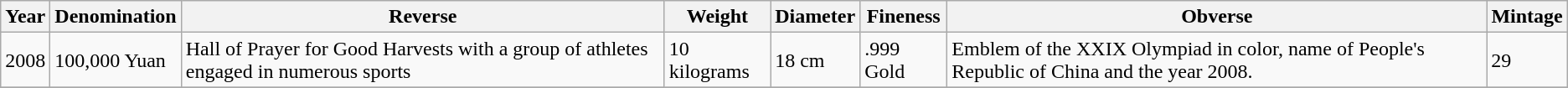<table class="wikitable">
<tr>
<th>Year</th>
<th>Denomination</th>
<th>Reverse</th>
<th>Weight</th>
<th>Diameter</th>
<th>Fineness</th>
<th>Obverse</th>
<th>Mintage</th>
</tr>
<tr>
<td>2008</td>
<td>100,000 Yuan</td>
<td>Hall of Prayer for Good Harvests with a group of athletes engaged in numerous sports </td>
<td>10 kilograms</td>
<td>18 cm</td>
<td>.999 Gold</td>
<td>Emblem of the XXIX Olympiad in color, name of People's Republic of China and the year 2008.</td>
<td>29</td>
</tr>
<tr>
</tr>
</table>
